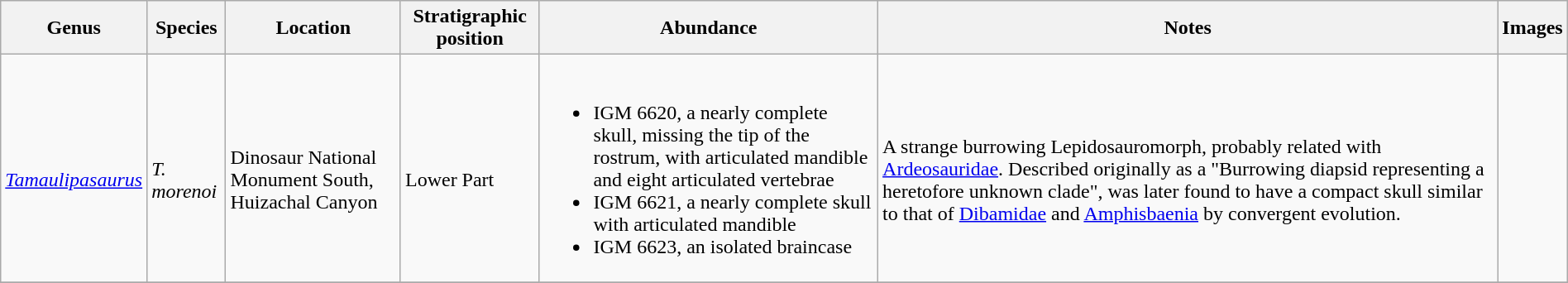<table class="wikitable" align="center" width="100%">
<tr>
<th>Genus</th>
<th>Species</th>
<th>Location</th>
<th>Stratigraphic position</th>
<th>Abundance</th>
<th>Notes</th>
<th>Images</th>
</tr>
<tr>
<td><br><em><a href='#'>Tamaulipasaurus</a></em></td>
<td><br><em>T. morenoi</em></td>
<td><br>Dinosaur National Monument South, Huizachal Canyon</td>
<td><br>Lower Part</td>
<td><br><ul><li>IGM 6620, a nearly complete skull, missing the tip of the rostrum, with articulated mandible and eight articulated vertebrae</li><li>IGM 6621, a nearly complete skull with articulated mandible</li><li>IGM 6623, an isolated braincase</li></ul></td>
<td><br>A strange burrowing Lepidosauromorph, probably related with  <a href='#'>Ardeosauridae</a>. Described originally as a "Burrowing diapsid representing a heretofore unknown clade", was later found to have a compact skull similar to that of <a href='#'>Dibamidae</a> and <a href='#'>Amphisbaenia</a>  by convergent evolution.</td>
<td><br></td>
</tr>
<tr>
</tr>
</table>
